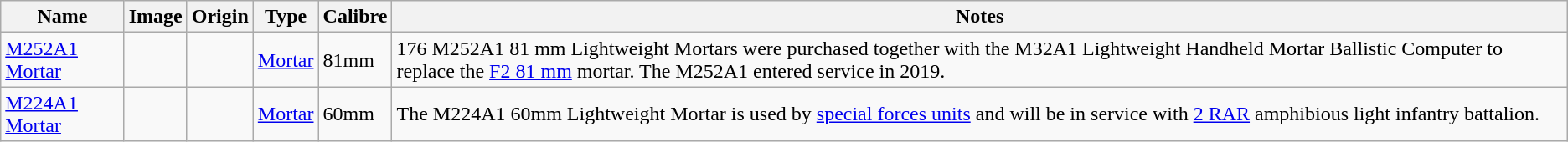<table class="wikitable">
<tr>
<th>Name</th>
<th>Image</th>
<th>Origin</th>
<th>Type</th>
<th>Calibre</th>
<th>Notes</th>
</tr>
<tr>
<td><a href='#'>M252A1 Mortar</a></td>
<td></td>
<td></td>
<td><a href='#'>Mortar</a></td>
<td>81mm</td>
<td>176 M252A1 81 mm Lightweight Mortars were purchased together with the M32A1 Lightweight Handheld Mortar Ballistic Computer to replace the <a href='#'>F2 81 mm</a> mortar. The M252A1 entered service in 2019.</td>
</tr>
<tr>
<td><a href='#'>M224A1 Mortar</a></td>
<td></td>
<td></td>
<td><a href='#'>Mortar</a></td>
<td>60mm</td>
<td>The M224A1 60mm Lightweight Mortar is used by <a href='#'>special forces units</a> and will be in service with <a href='#'>2 RAR</a> amphibious light infantry battalion.</td>
</tr>
</table>
